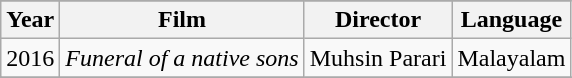<table class="wikitable sortable">
<tr>
</tr>
<tr>
<th>Year</th>
<th>Film</th>
<th>Director</th>
<th>Language</th>
</tr>
<tr>
<td>2016</td>
<td><em>Funeral of a native sons</em></td>
<td>Muhsin Parari</td>
<td>Malayalam</td>
</tr>
<tr>
</tr>
<tr>
</tr>
</table>
